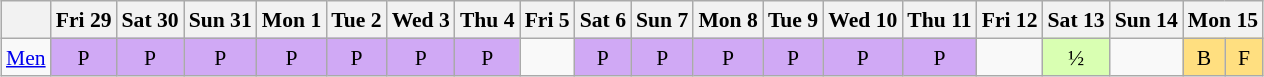<table class="wikitable" style="margin:0.5em auto; font-size:90%; line-height:1.25em;">
<tr style="text-align:center;">
<th></th>
<th>Fri 29</th>
<th>Sat 30</th>
<th>Sun 31</th>
<th>Mon 1</th>
<th>Tue 2</th>
<th>Wed 3</th>
<th>Thu 4</th>
<th>Fri 5</th>
<th>Sat 6</th>
<th>Sun 7</th>
<th>Mon 8</th>
<th>Tue 9</th>
<th>Wed 10</th>
<th>Thu 11</th>
<th>Fri 12</th>
<th>Sat 13</th>
<th>Sun 14</th>
<th colspan=2>Mon 15</th>
</tr>
<tr style="text-align:center;">
<td style="text-align:left;"><a href='#'>Men</a></td>
<td style="background-color:#D0A9F5;">P</td>
<td style="background-color:#D0A9F5;">P</td>
<td style="background-color:#D0A9F5;">P</td>
<td style="background-color:#D0A9F5;">P</td>
<td style="background-color:#D0A9F5;">P</td>
<td style="background-color:#D0A9F5;">P</td>
<td style="background-color:#D0A9F5;">P</td>
<td></td>
<td style="background-color:#D0A9F5;">P</td>
<td style="background-color:#D0A9F5;">P</td>
<td style="background-color:#D0A9F5;">P</td>
<td style="background-color:#D0A9F5;">P</td>
<td style="background-color:#D0A9F5;">P</td>
<td style="background-color:#D0A9F5;">P</td>
<td></td>
<td style="background-color:#D9FFB2;">½</td>
<td></td>
<td style="background-color:#FFDF80;">B</td>
<td style="background-color:#FFDF80;">F</td>
</tr>
</table>
